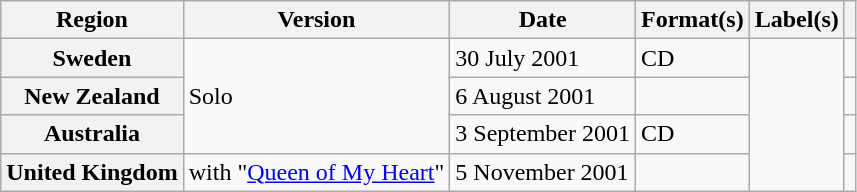<table class="wikitable plainrowheaders">
<tr>
<th scope="col">Region</th>
<th scope="col">Version</th>
<th scope="col">Date</th>
<th scope="col">Format(s)</th>
<th scope="col">Label(s)</th>
<th scope="col"></th>
</tr>
<tr>
<th scope="row">Sweden</th>
<td rowspan="3">Solo</td>
<td>30 July 2001</td>
<td>CD</td>
<td rowspan="4"></td>
<td></td>
</tr>
<tr>
<th scope="row">New Zealand</th>
<td>6 August 2001</td>
<td></td>
<td></td>
</tr>
<tr>
<th scope="row">Australia</th>
<td>3 September 2001</td>
<td>CD</td>
<td></td>
</tr>
<tr>
<th scope="row">United Kingdom</th>
<td>with "<a href='#'>Queen of My Heart</a>"</td>
<td>5 November 2001</td>
<td></td>
<td></td>
</tr>
</table>
